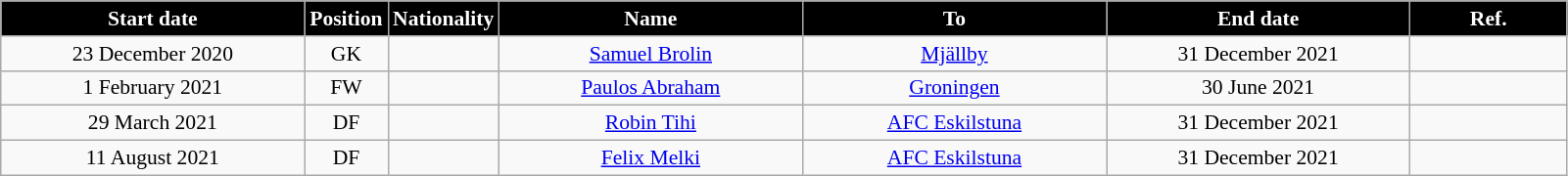<table class="wikitable"  style="text-align:center; font-size:90%; ">
<tr>
<th style="background:#000000; color:white; width:200px;">Start date</th>
<th style="background:#000000; color:white; width:50px;">Position</th>
<th style="background:#000000; color:white; width:50px;">Nationality</th>
<th style="background:#000000; color:white; width:200px;">Name</th>
<th style="background:#000000; color:white; width:200px;">To</th>
<th style="background:#000000; color:white; width:200px;">End date</th>
<th style="background:#000000; color:white; width:100px;">Ref.</th>
</tr>
<tr>
<td>23 December 2020</td>
<td>GK</td>
<td></td>
<td><a href='#'>Samuel Brolin</a></td>
<td><a href='#'>Mjällby</a></td>
<td>31 December 2021</td>
<td></td>
</tr>
<tr>
<td>1 February 2021</td>
<td>FW</td>
<td></td>
<td><a href='#'>Paulos Abraham</a></td>
<td><a href='#'>Groningen</a></td>
<td>30 June 2021</td>
<td></td>
</tr>
<tr>
<td>29 March 2021</td>
<td>DF</td>
<td></td>
<td><a href='#'>Robin Tihi</a></td>
<td><a href='#'>AFC Eskilstuna</a></td>
<td>31 December 2021</td>
<td></td>
</tr>
<tr>
<td>11 August 2021</td>
<td>DF</td>
<td></td>
<td><a href='#'>Felix Melki</a></td>
<td><a href='#'>AFC Eskilstuna</a></td>
<td>31 December 2021</td>
<td></td>
</tr>
</table>
